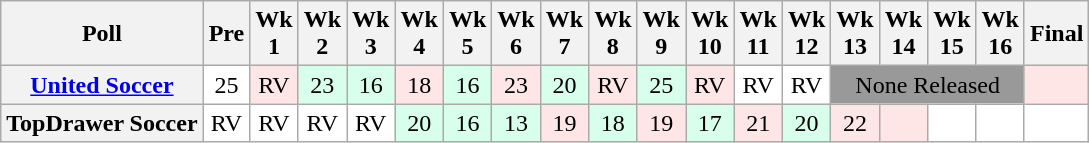<table class="wikitable" style="white-space:nowrap;text-align:center;">
<tr>
<th>Poll</th>
<th>Pre</th>
<th>Wk<br>1</th>
<th>Wk<br>2</th>
<th>Wk<br>3</th>
<th>Wk<br>4</th>
<th>Wk<br>5</th>
<th>Wk<br>6</th>
<th>Wk<br>7</th>
<th>Wk<br>8</th>
<th>Wk<br>9</th>
<th>Wk<br>10</th>
<th>Wk<br>11</th>
<th>Wk<br>12</th>
<th>Wk<br>13</th>
<th>Wk<br>14</th>
<th>Wk<br>15</th>
<th>Wk<br>16</th>
<th>Final<br></th>
</tr>
<tr>
<th><a href='#'>United Soccer</a></th>
<td style="background:#FFFFFF;">25</td>
<td style="background:#FFE6E6;">RV</td>
<td style="background:#D8FFEB;">23</td>
<td style="background:#D8FFEB;">16</td>
<td style="background:#FFE6E6;">18</td>
<td style="background:#D8FFEB;">16</td>
<td style="background:#FFE6E6;">23</td>
<td style="background:#D8FFEB;">20</td>
<td style="background:#FFE6E6;">RV</td>
<td style="background:#D8FFEB;">25</td>
<td style="background:#FFE6E6;">RV</td>
<td style="background:#FFFFFF;">RV</td>
<td style="background:#FFFFFF;">RV</td>
<td colspan=4 style="background:#999;">None Released</td>
<td style="background:#FFE6E6;"></td>
</tr>
<tr>
<th>TopDrawer Soccer </th>
<td style="background:#FFFFFF;">RV</td>
<td style="background:#FFFFFF;">RV</td>
<td style="background:#FFFFFF;">RV</td>
<td style="background:#FFFFFF;">RV</td>
<td style="background:#D8FFEB;">20</td>
<td style="background:#D8FFEB;">16</td>
<td style="background:#D8FFEB;">13</td>
<td style="background:#FFE6E6;">19</td>
<td style="background:#D8FFEB;">18</td>
<td style="background:#FFE6E6;">19</td>
<td style="background:#D8FFEB;">17</td>
<td style="background:#FFE6E6;">21</td>
<td style="background:#D8FFEB;">20</td>
<td style="background:#FFE6E6;">22</td>
<td style="background:#FFE6E6;"></td>
<td style="background:#FFFFFF;"></td>
<td style="background:#FFFFFF;"></td>
<td style="background:#FFFFFF;"></td>
</tr>
</table>
